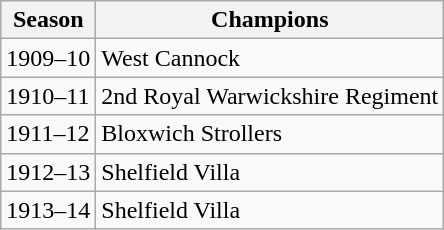<table class=wikitable>
<tr>
<th>Season</th>
<th>Champions</th>
</tr>
<tr>
<td>1909–10</td>
<td>West Cannock</td>
</tr>
<tr>
<td>1910–11</td>
<td>2nd Royal Warwickshire Regiment</td>
</tr>
<tr>
<td>1911–12</td>
<td>Bloxwich Strollers</td>
</tr>
<tr>
<td>1912–13</td>
<td>Shelfield Villa</td>
</tr>
<tr>
<td>1913–14</td>
<td>Shelfield Villa</td>
</tr>
</table>
